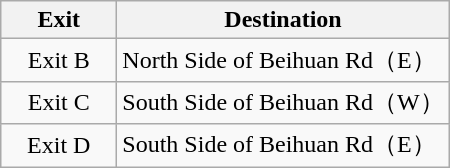<table class="wikitable">
<tr>
<th style="width:70px">Exit</th>
<th>Destination</th>
</tr>
<tr>
<td align="center">Exit B</td>
<td>North Side of Beihuan Rd（E）</td>
</tr>
<tr>
<td align="center">Exit C</td>
<td>South Side of Beihuan Rd（W）</td>
</tr>
<tr>
<td align="center">Exit D</td>
<td>South Side of Beihuan Rd（E）</td>
</tr>
</table>
